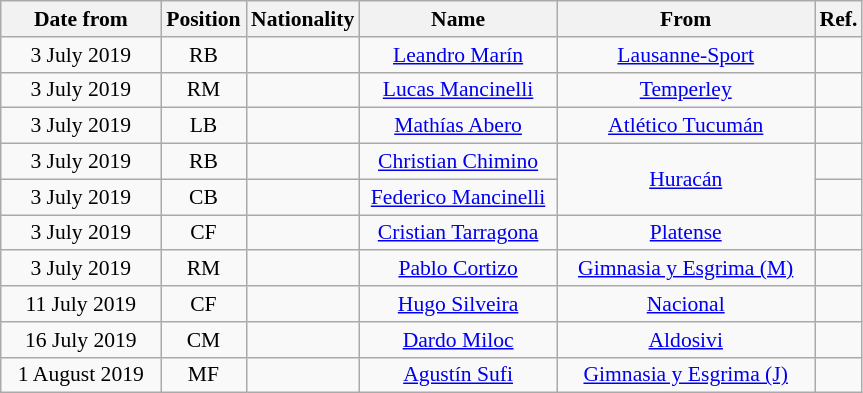<table class="wikitable" style="text-align:center; font-size:90%; ">
<tr>
<th style="background:#; color:#; width:100px;">Date from</th>
<th style="background:#; color:#; width:50px;">Position</th>
<th style="background:#; color:#; width:50px;">Nationality</th>
<th style="background:#; color:#; width:125px;">Name</th>
<th style="background:#; color:#; width:165px;">From</th>
<th style="background:#; color:#; width:25px;">Ref.</th>
</tr>
<tr>
<td>3 July 2019</td>
<td>RB</td>
<td></td>
<td><a href='#'>Leandro Marín</a></td>
<td> <a href='#'>Lausanne-Sport</a></td>
<td></td>
</tr>
<tr>
<td>3 July 2019</td>
<td>RM</td>
<td></td>
<td><a href='#'>Lucas Mancinelli</a></td>
<td> <a href='#'>Temperley</a></td>
<td></td>
</tr>
<tr>
<td>3 July 2019</td>
<td>LB</td>
<td></td>
<td><a href='#'>Mathías Abero</a></td>
<td> <a href='#'>Atlético Tucumán</a></td>
<td></td>
</tr>
<tr>
<td>3 July 2019</td>
<td>RB</td>
<td></td>
<td><a href='#'>Christian Chimino</a></td>
<td rowspan="2"> <a href='#'>Huracán</a></td>
<td></td>
</tr>
<tr>
<td>3 July 2019</td>
<td>CB</td>
<td></td>
<td><a href='#'>Federico Mancinelli</a></td>
<td></td>
</tr>
<tr>
<td>3 July 2019</td>
<td>CF</td>
<td></td>
<td><a href='#'>Cristian Tarragona</a></td>
<td> <a href='#'>Platense</a></td>
<td></td>
</tr>
<tr>
<td>3 July 2019</td>
<td>RM</td>
<td></td>
<td><a href='#'>Pablo Cortizo</a></td>
<td> <a href='#'>Gimnasia y Esgrima (M)</a></td>
<td></td>
</tr>
<tr>
<td>11 July 2019</td>
<td>CF</td>
<td></td>
<td><a href='#'>Hugo Silveira</a></td>
<td> <a href='#'>Nacional</a></td>
<td></td>
</tr>
<tr>
<td>16 July 2019</td>
<td>CM</td>
<td></td>
<td><a href='#'>Dardo Miloc</a></td>
<td> <a href='#'>Aldosivi</a></td>
<td></td>
</tr>
<tr>
<td>1 August 2019</td>
<td>MF</td>
<td></td>
<td><a href='#'>Agustín Sufi</a></td>
<td> <a href='#'>Gimnasia y Esgrima (J)</a></td>
<td></td>
</tr>
</table>
